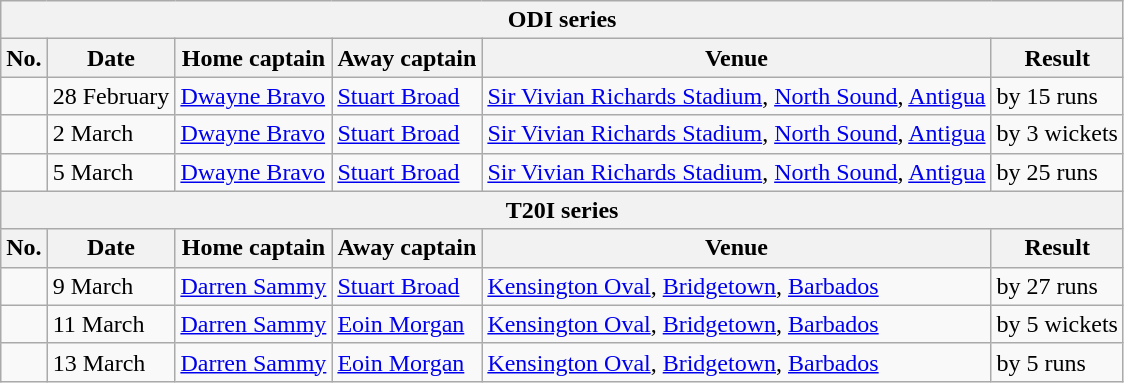<table class="wikitable">
<tr>
<th colspan="9">ODI series</th>
</tr>
<tr>
<th>No.</th>
<th>Date</th>
<th>Home captain</th>
<th>Away captain</th>
<th>Venue</th>
<th>Result</th>
</tr>
<tr>
<td></td>
<td>28 February</td>
<td><a href='#'>Dwayne Bravo</a></td>
<td><a href='#'>Stuart Broad</a></td>
<td><a href='#'>Sir Vivian Richards Stadium</a>, <a href='#'>North Sound</a>, <a href='#'>Antigua</a></td>
<td> by 15 runs</td>
</tr>
<tr>
<td></td>
<td>2 March</td>
<td><a href='#'>Dwayne Bravo</a></td>
<td><a href='#'>Stuart Broad</a></td>
<td><a href='#'>Sir Vivian Richards Stadium</a>, <a href='#'>North Sound</a>, <a href='#'>Antigua</a></td>
<td> by 3 wickets</td>
</tr>
<tr>
<td></td>
<td>5 March</td>
<td><a href='#'>Dwayne Bravo</a></td>
<td><a href='#'>Stuart Broad</a></td>
<td><a href='#'>Sir Vivian Richards Stadium</a>, <a href='#'>North Sound</a>, <a href='#'>Antigua</a></td>
<td> by 25 runs</td>
</tr>
<tr>
<th colspan="9">T20I series</th>
</tr>
<tr>
<th>No.</th>
<th>Date</th>
<th>Home captain</th>
<th>Away captain</th>
<th>Venue</th>
<th>Result</th>
</tr>
<tr>
<td></td>
<td>9 March</td>
<td><a href='#'>Darren Sammy</a></td>
<td><a href='#'>Stuart Broad</a></td>
<td><a href='#'>Kensington Oval</a>, <a href='#'>Bridgetown</a>, <a href='#'>Barbados</a></td>
<td> by 27 runs</td>
</tr>
<tr>
<td></td>
<td>11 March</td>
<td><a href='#'>Darren Sammy</a></td>
<td><a href='#'>Eoin Morgan</a></td>
<td><a href='#'>Kensington Oval</a>, <a href='#'>Bridgetown</a>, <a href='#'>Barbados</a></td>
<td> by 5 wickets</td>
</tr>
<tr>
<td></td>
<td>13 March</td>
<td><a href='#'>Darren Sammy</a></td>
<td><a href='#'>Eoin Morgan</a></td>
<td><a href='#'>Kensington Oval</a>, <a href='#'>Bridgetown</a>, <a href='#'>Barbados</a></td>
<td> by 5 runs</td>
</tr>
</table>
